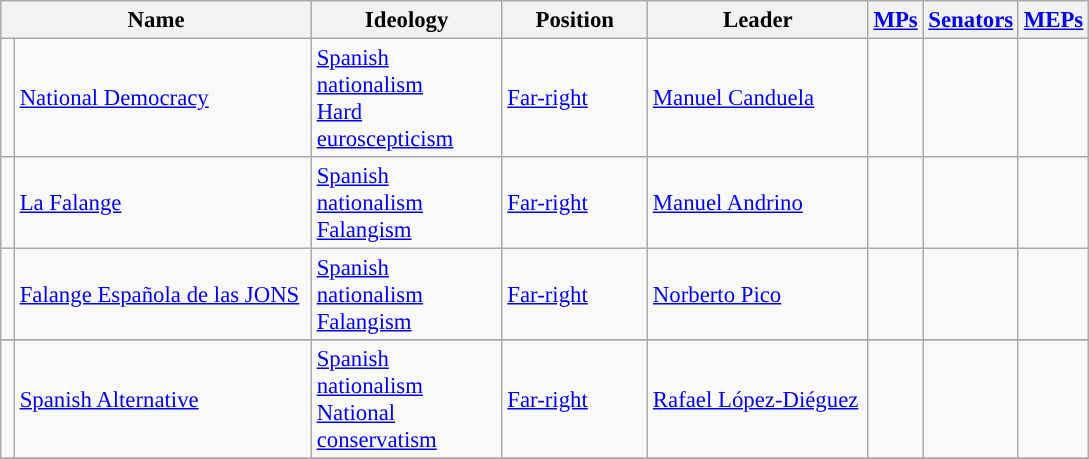<table class="wikitable" style="font-size:95%;">
<tr>
<th colspan="2" style="width:200px">Name</th>
<th style="width:120px">Ideology</th>
<th style="width:90px">Position</th>
<th style="width:140px">Leader</th>
<th><a href='#'>MPs</a></th>
<th><a href='#'>Senators</a></th>
<th><a href='#'>MEPs</a></th>
</tr>
<tr>
<td style="width:2px;background:"></td>
<td><a href='#'>National Democracy</a></td>
<td><a href='#'>Spanish nationalism</a><br><a href='#'>Hard euroscepticism</a></td>
<td><a href='#'>Far-right</a></td>
<td><a href='#'>Manuel Canduela</a></td>
<td align=center></td>
<td align=center></td>
<td align=center></td>
</tr>
<tr>
<td style="width:2px;background:"></td>
<td><a href='#'>La Falange</a></td>
<td><a href='#'>Spanish nationalism</a><br><a href='#'>Falangism</a></td>
<td><a href='#'>Far-right</a></td>
<td><a href='#'>Manuel Andrino</a></td>
<td align=center></td>
<td align=center></td>
<td align=center></td>
</tr>
<tr>
<td style="width:2px;background:"></td>
<td><a href='#'>Falange Española de las JONS</a></td>
<td><a href='#'>Spanish nationalism</a><br><a href='#'>Falangism</a></td>
<td><a href='#'>Far-right</a></td>
<td><a href='#'>Norberto Pico</a></td>
<td align=center></td>
<td align=center></td>
<td align=center></td>
</tr>
<tr>
</tr>
<tr>
<td style="width:2px;background:"></td>
<td><a href='#'>Spanish Alternative</a></td>
<td><a href='#'>Spanish nationalism</a><br><a href='#'>National conservatism</a></td>
<td><a href='#'>Far-right</a></td>
<td><a href='#'>Rafael López-Diéguez</a></td>
<td align=center></td>
<td align=center></td>
<td align=center></td>
</tr>
<tr>
</tr>
</table>
